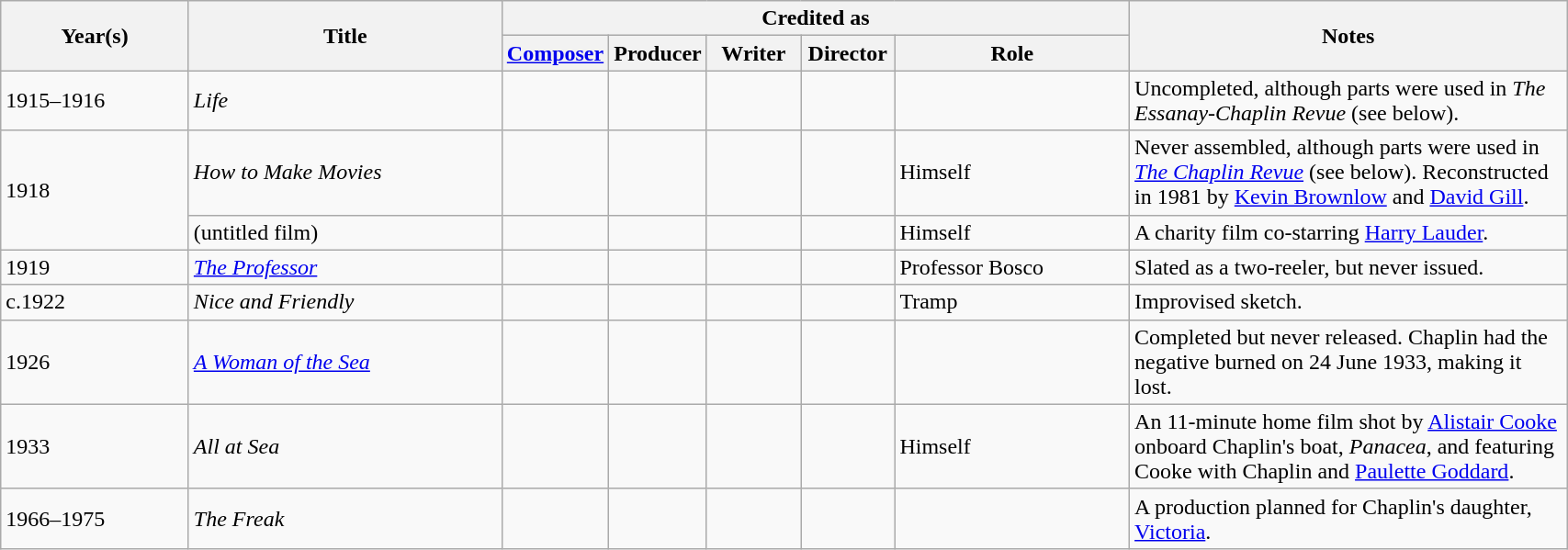<table class="wikitable sortable sticky-header-multi" width="90%">
<tr>
<th width="12%" rowspan="2" scope="col">Year(s)</th>
<th width="20%" rowspan="2" scope="col">Title</th>
<th colspan="5" scope="col">Credited as</th>
<th rowspan="2" scope="col">Notes</th>
</tr>
<tr>
<th width="6%"><a href='#'>Composer</a></th>
<th width="6%">Producer</th>
<th width="6%">Writer</th>
<th width="6%">Director</th>
<th width="15%">Role</th>
</tr>
<tr>
<td align="left">1915–1916</td>
<td align="left"><em>Life</em></td>
<td></td>
<td></td>
<td></td>
<td></td>
<td></td>
<td align="left">Uncompleted, although parts were used in <em>The Essanay-Chaplin Revue</em> (see below).</td>
</tr>
<tr>
<td scope="row" align="left" rowspan="2">1918</td>
<td align="left"><em>How to Make Movies</em></td>
<td></td>
<td></td>
<td></td>
<td></td>
<td align="left">Himself</td>
<td align="left">Never assembled, although parts were used in <em><a href='#'>The Chaplin Revue</a></em> (see below). Reconstructed in 1981 by <a href='#'>Kevin Brownlow</a> and <a href='#'>David Gill</a>.</td>
</tr>
<tr>
<td scope="row" align="left">(untitled film)</td>
<td></td>
<td></td>
<td></td>
<td></td>
<td align="left">Himself</td>
<td align="left">A charity film co-starring <a href='#'>Harry Lauder</a>.</td>
</tr>
<tr>
<td scope="row" align="left">1919</td>
<td align="left"><em><a href='#'>The Professor</a></em></td>
<td></td>
<td></td>
<td></td>
<td></td>
<td align="left">Professor Bosco</td>
<td align="left">Slated as a two-reeler, but never issued.</td>
</tr>
<tr>
<td scope="row" align="left">c.1922</td>
<td align="left"><em>Nice and Friendly</em></td>
<td></td>
<td></td>
<td></td>
<td></td>
<td align="left">Tramp</td>
<td align="left">Improvised sketch.</td>
</tr>
<tr>
<td scope="row" align="left">1926</td>
<td align="left"><em><a href='#'>A Woman of the Sea</a></em></td>
<td></td>
<td></td>
<td></td>
<td></td>
<td></td>
<td align="left">Completed but never released. Chaplin had the negative burned on 24 June 1933, making it lost.</td>
</tr>
<tr>
<td scope="row" align="left">1933</td>
<td align="left"><em>All at Sea</em></td>
<td></td>
<td></td>
<td></td>
<td></td>
<td align="left">Himself</td>
<td align="left">An 11-minute home film shot by <a href='#'>Alistair Cooke</a> onboard Chaplin's boat, <em>Panacea</em>, and featuring Cooke with Chaplin and <a href='#'>Paulette Goddard</a>.</td>
</tr>
<tr>
<td scope="row" align="left">1966–1975</td>
<td align="left"><em>The Freak</em></td>
<td></td>
<td></td>
<td></td>
<td></td>
<td></td>
<td align="left">A production planned for Chaplin's daughter, <a href='#'>Victoria</a>.</td>
</tr>
</table>
